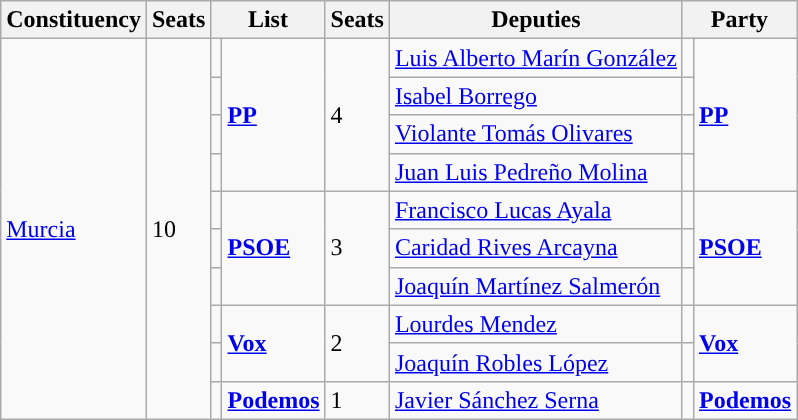<table class="wikitable sortable">
<tr>
<th>Constituency</th>
<th>Seats</th>
<th colspan="2">List</th>
<th>Seats</th>
<th>Deputies</th>
<th colspan="2">Party</th>
</tr>
<tr>
<td rowspan="10"><a href='#'>Murcia</a></td>
<td rowspan="10">10</td>
<td></td>
<td rowspan="4"><strong><a href='#'>PP</a></strong></td>
<td rowspan="4">4</td>
<td><a href='#'>Luis Alberto Marín González</a></td>
<td></td>
<td rowspan="4"><strong><a href='#'>PP</a></strong></td>
</tr>
<tr>
<td></td>
<td><a href='#'>Isabel Borrego</a></td>
<td></td>
</tr>
<tr>
<td></td>
<td><a href='#'>Violante Tomás Olivares</a></td>
<td></td>
</tr>
<tr>
<td></td>
<td><a href='#'>Juan Luis Pedreño Molina</a></td>
<td></td>
</tr>
<tr>
<td></td>
<td rowspan="3"><strong><a href='#'>PSOE</a></strong></td>
<td rowspan="3">3</td>
<td><a href='#'>Francisco Lucas Ayala</a></td>
<td></td>
<td rowspan="3"><strong><a href='#'>PSOE</a></strong></td>
</tr>
<tr>
<td></td>
<td><a href='#'>Caridad Rives Arcayna</a></td>
<td></td>
</tr>
<tr>
<td></td>
<td><a href='#'>Joaquín Martínez Salmerón</a></td>
<td></td>
</tr>
<tr>
<td></td>
<td rowspan="2"><strong><a href='#'>Vox</a></strong></td>
<td rowspan="2">2</td>
<td><a href='#'>Lourdes Mendez</a></td>
<td></td>
<td rowspan="2"><strong><a href='#'>Vox</a></strong></td>
</tr>
<tr>
<td></td>
<td><a href='#'>Joaquín Robles López</a></td>
<td></td>
</tr>
<tr>
<td></td>
<td><strong><a href='#'>Podemos</a></strong></td>
<td>1</td>
<td><a href='#'>Javier Sánchez Serna</a></td>
<td></td>
<td><strong><a href='#'>Podemos</a></strong></td>
</tr>
</table>
